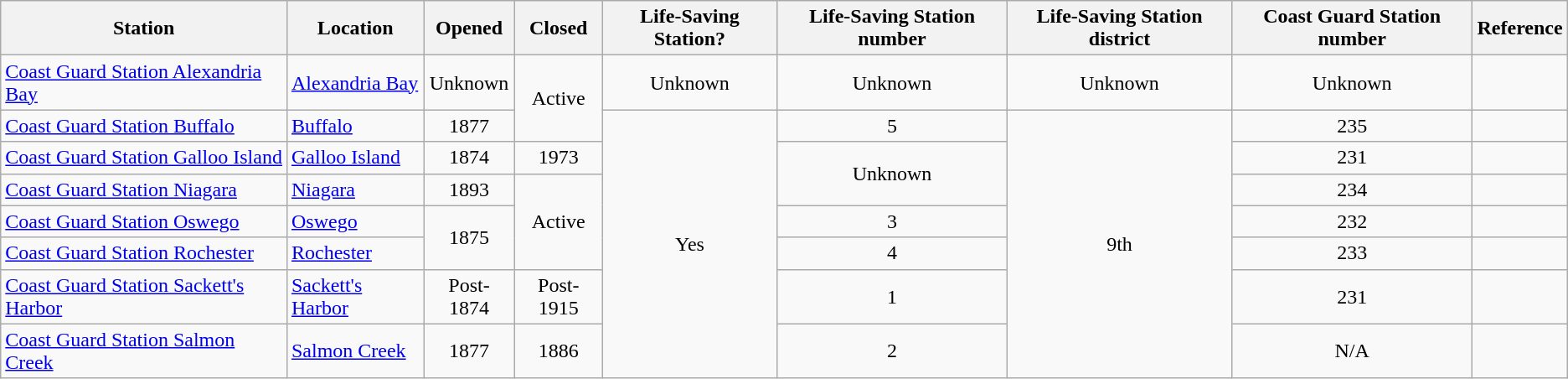<table class="wikitable sortable" style="text-align:left;">
<tr>
<th>Station</th>
<th>Location</th>
<th>Opened</th>
<th>Closed</th>
<th>Life-Saving Station?</th>
<th>Life-Saving Station number</th>
<th>Life-Saving Station district</th>
<th>Coast Guard Station number</th>
<th>Reference</th>
</tr>
<tr>
<td><a href='#'>Coast Guard Station Alexandria Bay</a></td>
<td><a href='#'>Alexandria Bay</a></td>
<td align="center">Unknown</td>
<td rowspan="2" align="center">Active</td>
<td align="center">Unknown</td>
<td align="center">Unknown</td>
<td align="center">Unknown</td>
<td align="center">Unknown</td>
<td align="center"></td>
</tr>
<tr>
<td><a href='#'>Coast Guard Station Buffalo</a></td>
<td><a href='#'>Buffalo</a></td>
<td align="center">1877</td>
<td rowspan="7" align="center">Yes</td>
<td align="center">5</td>
<td rowspan="7" align="center">9th</td>
<td align="center">235</td>
<td align="center"></td>
</tr>
<tr>
<td><a href='#'>Coast Guard Station Galloo Island</a></td>
<td><a href='#'>Galloo Island</a></td>
<td align="center">1874</td>
<td align="center">1973</td>
<td rowspan="2" align="center">Unknown</td>
<td align="center">231</td>
<td align="center"></td>
</tr>
<tr>
<td><a href='#'>Coast Guard Station Niagara</a></td>
<td><a href='#'>Niagara</a></td>
<td align="center">1893</td>
<td rowspan="3" align="center">Active</td>
<td align="center">234</td>
<td align="center"></td>
</tr>
<tr>
<td><a href='#'>Coast Guard Station Oswego</a></td>
<td><a href='#'>Oswego</a></td>
<td rowspan="2" align="center">1875</td>
<td align="center">3</td>
<td align="center">232</td>
<td align="center"></td>
</tr>
<tr>
<td><a href='#'>Coast Guard Station Rochester</a></td>
<td><a href='#'>Rochester</a></td>
<td align="center">4</td>
<td align="center">233</td>
<td align="center"></td>
</tr>
<tr>
<td><a href='#'>Coast Guard Station Sackett's Harbor</a></td>
<td><a href='#'>Sackett's Harbor</a></td>
<td align="center">Post-1874</td>
<td align="center">Post-1915</td>
<td align="center">1</td>
<td align="center">231</td>
<td align="center"></td>
</tr>
<tr>
<td><a href='#'>Coast Guard Station Salmon Creek</a></td>
<td><a href='#'>Salmon Creek</a></td>
<td align="center">1877</td>
<td align="center">1886</td>
<td align="center">2</td>
<td align="center">N/A</td>
<td align="center"></td>
</tr>
</table>
